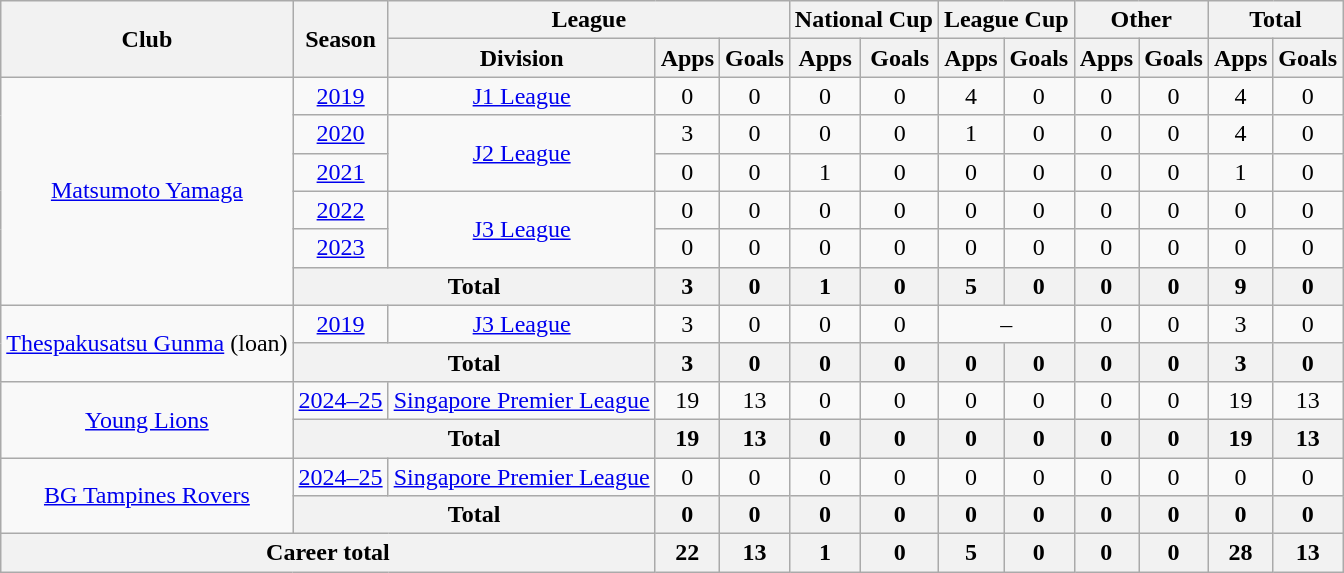<table class="wikitable" style="text-align: center">
<tr>
<th rowspan="2">Club</th>
<th rowspan="2">Season</th>
<th colspan="3">League</th>
<th colspan="2">National Cup</th>
<th colspan="2">League Cup</th>
<th colspan="2">Other</th>
<th colspan="2">Total</th>
</tr>
<tr>
<th>Division</th>
<th>Apps</th>
<th>Goals</th>
<th>Apps</th>
<th>Goals</th>
<th>Apps</th>
<th>Goals</th>
<th>Apps</th>
<th>Goals</th>
<th>Apps</th>
<th>Goals</th>
</tr>
<tr>
<td rowspan="6"><a href='#'>Matsumoto Yamaga</a></td>
<td><a href='#'>2019</a></td>
<td><a href='#'>J1 League</a></td>
<td>0</td>
<td>0</td>
<td>0</td>
<td>0</td>
<td>4</td>
<td>0</td>
<td>0</td>
<td>0</td>
<td>4</td>
<td>0</td>
</tr>
<tr>
<td><a href='#'>2020</a></td>
<td rowspan="2"><a href='#'>J2 League</a></td>
<td>3</td>
<td>0</td>
<td>0</td>
<td>0</td>
<td>1</td>
<td>0</td>
<td>0</td>
<td>0</td>
<td>4</td>
<td>0</td>
</tr>
<tr>
<td><a href='#'>2021</a></td>
<td>0</td>
<td>0</td>
<td>1</td>
<td>0</td>
<td>0</td>
<td>0</td>
<td>0</td>
<td>0</td>
<td>1</td>
<td>0</td>
</tr>
<tr>
<td><a href='#'>2022</a></td>
<td rowspan="2"><a href='#'>J3 League</a></td>
<td>0</td>
<td>0</td>
<td>0</td>
<td>0</td>
<td>0</td>
<td>0</td>
<td>0</td>
<td>0</td>
<td>0</td>
<td>0</td>
</tr>
<tr>
<td><a href='#'>2023</a></td>
<td>0</td>
<td>0</td>
<td>0</td>
<td>0</td>
<td>0</td>
<td>0</td>
<td>0</td>
<td>0</td>
<td>0</td>
<td>0</td>
</tr>
<tr>
<th colspan=2>Total</th>
<th>3</th>
<th>0</th>
<th>1</th>
<th>0</th>
<th>5</th>
<th>0</th>
<th>0</th>
<th>0</th>
<th>9</th>
<th>0</th>
</tr>
<tr>
<td rowspan="2"><a href='#'>Thespakusatsu Gunma</a> (loan)</td>
<td><a href='#'>2019</a></td>
<td><a href='#'>J3 League</a></td>
<td>3</td>
<td>0</td>
<td>0</td>
<td>0</td>
<td colspan="2">–</td>
<td>0</td>
<td>0</td>
<td>3</td>
<td>0</td>
</tr>
<tr>
<th colspan="2">Total</th>
<th>3</th>
<th>0</th>
<th>0</th>
<th>0</th>
<th>0</th>
<th>0</th>
<th>0</th>
<th>0</th>
<th>3</th>
<th>0</th>
</tr>
<tr>
<td rowspan="2"><a href='#'>Young Lions</a></td>
<td><a href='#'>2024–25</a></td>
<td><a href='#'>Singapore Premier League</a></td>
<td>19</td>
<td>13</td>
<td>0</td>
<td>0</td>
<td>0</td>
<td>0</td>
<td>0</td>
<td>0</td>
<td>19</td>
<td>13</td>
</tr>
<tr>
<th colspan="2">Total</th>
<th>19</th>
<th>13</th>
<th>0</th>
<th>0</th>
<th>0</th>
<th>0</th>
<th>0</th>
<th>0</th>
<th>19</th>
<th>13</th>
</tr>
<tr>
<td rowspan="2"><a href='#'>BG Tampines Rovers</a></td>
<td><a href='#'>2024–25</a></td>
<td><a href='#'>Singapore Premier League</a></td>
<td>0</td>
<td>0</td>
<td>0</td>
<td>0</td>
<td>0</td>
<td>0</td>
<td>0</td>
<td>0</td>
<td>0</td>
<td>0</td>
</tr>
<tr>
<th colspan="2">Total</th>
<th>0</th>
<th>0</th>
<th>0</th>
<th>0</th>
<th>0</th>
<th>0</th>
<th>0</th>
<th>0</th>
<th>0</th>
<th>0</th>
</tr>
<tr>
<th colspan=3>Career total</th>
<th>22</th>
<th>13</th>
<th>1</th>
<th>0</th>
<th>5</th>
<th>0</th>
<th>0</th>
<th>0</th>
<th>28</th>
<th>13</th>
</tr>
</table>
